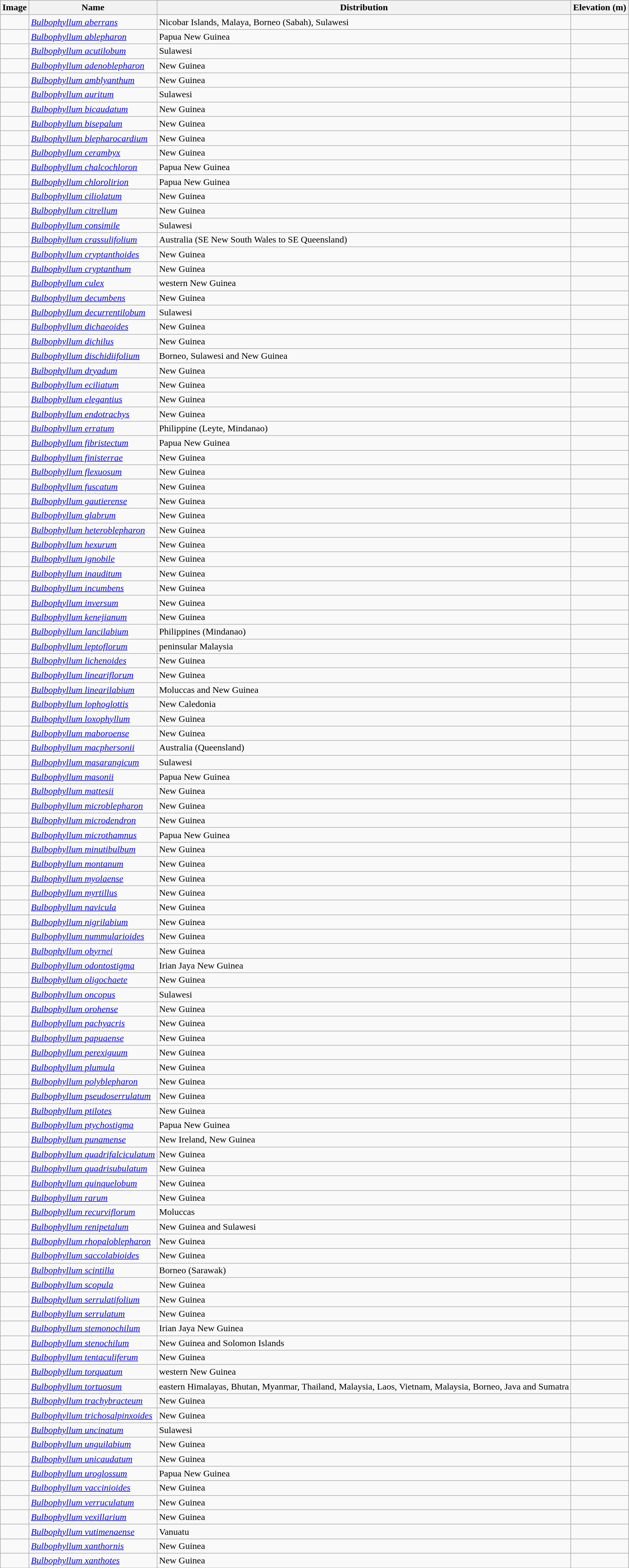<table class="wikitable collapsible">
<tr>
<th>Image</th>
<th>Name</th>
<th>Distribution</th>
<th>Elevation (m)</th>
</tr>
<tr>
<td></td>
<td><em><a href='#'>Bulbophyllum aberrans</a></em> </td>
<td>Nicobar Islands, Malaya, Borneo (Sabah), Sulawesi</td>
<td></td>
</tr>
<tr>
<td></td>
<td><em><a href='#'>Bulbophyllum ablepharon</a></em> </td>
<td>Papua New Guinea</td>
<td></td>
</tr>
<tr>
<td></td>
<td><em><a href='#'>Bulbophyllum acutilobum</a></em> </td>
<td>Sulawesi</td>
<td></td>
</tr>
<tr>
<td></td>
<td><em><a href='#'>Bulbophyllum adenoblepharon</a></em> </td>
<td>New Guinea</td>
<td></td>
</tr>
<tr>
<td></td>
<td><em><a href='#'>Bulbophyllum amblyanthum</a></em> </td>
<td>New Guinea</td>
<td></td>
</tr>
<tr>
<td></td>
<td><em><a href='#'>Bulbophyllum auritum</a></em> </td>
<td>Sulawesi</td>
<td></td>
</tr>
<tr>
<td></td>
<td><em><a href='#'>Bulbophyllum bicaudatum</a></em> </td>
<td>New Guinea</td>
<td></td>
</tr>
<tr>
<td></td>
<td><em><a href='#'>Bulbophyllum bisepalum</a></em> </td>
<td>New Guinea</td>
<td></td>
</tr>
<tr>
<td></td>
<td><em><a href='#'>Bulbophyllum blepharocardium</a></em> </td>
<td>New Guinea</td>
<td></td>
</tr>
<tr>
<td></td>
<td><em><a href='#'>Bulbophyllum cerambyx </a></em> </td>
<td>New Guinea</td>
<td></td>
</tr>
<tr>
<td></td>
<td><em><a href='#'>Bulbophyllum chalcochloron</a></em> </td>
<td>Papua New Guinea</td>
<td></td>
</tr>
<tr>
<td></td>
<td><em><a href='#'>Bulbophyllum chlorolirion</a></em> </td>
<td>Papua New Guinea</td>
<td></td>
</tr>
<tr>
<td></td>
<td><em><a href='#'>Bulbophyllum ciliolatum</a></em> </td>
<td>New Guinea</td>
<td></td>
</tr>
<tr>
<td></td>
<td><em><a href='#'>Bulbophyllum citrellum </a></em> </td>
<td>New Guinea</td>
<td></td>
</tr>
<tr>
<td></td>
<td><em><a href='#'>Bulbophyllum consimile</a></em> </td>
<td>Sulawesi</td>
<td></td>
</tr>
<tr>
<td></td>
<td><em><a href='#'>Bulbophyllum crassulifolium</a></em> </td>
<td>Australia (SE New South Wales to SE Queensland)</td>
<td></td>
</tr>
<tr>
<td></td>
<td><em><a href='#'>Bulbophyllum cryptanthoides </a></em> </td>
<td>New Guinea</td>
<td></td>
</tr>
<tr>
<td></td>
<td><em><a href='#'>Bulbophyllum cryptanthum</a></em> </td>
<td>New Guinea</td>
<td></td>
</tr>
<tr>
<td></td>
<td><em><a href='#'>Bulbophyllum culex </a></em> </td>
<td>western New Guinea</td>
<td></td>
</tr>
<tr>
<td></td>
<td><em><a href='#'>Bulbophyllum decumbens</a></em> </td>
<td>New Guinea</td>
<td></td>
</tr>
<tr>
<td></td>
<td><em><a href='#'>Bulbophyllum decurrentilobum</a></em> </td>
<td>Sulawesi</td>
<td></td>
</tr>
<tr>
<td></td>
<td><em><a href='#'>Bulbophyllum dichaeoides</a></em> </td>
<td>New Guinea</td>
<td></td>
</tr>
<tr>
<td></td>
<td><em><a href='#'>Bulbophyllum dichilus</a></em> </td>
<td>New Guinea</td>
<td></td>
</tr>
<tr>
<td></td>
<td><em><a href='#'>Bulbophyllum dischidiifolium </a></em> </td>
<td>Borneo, Sulawesi and New Guinea</td>
<td></td>
</tr>
<tr>
<td></td>
<td><em><a href='#'>Bulbophyllum dryadum</a></em> </td>
<td>New Guinea</td>
<td></td>
</tr>
<tr>
<td></td>
<td><em><a href='#'>Bulbophyllum eciliatum</a></em> </td>
<td>New Guinea</td>
<td></td>
</tr>
<tr>
<td></td>
<td><em><a href='#'>Bulbophyllum elegantius</a></em> </td>
<td>New Guinea</td>
<td></td>
</tr>
<tr>
<td></td>
<td><em><a href='#'>Bulbophyllum endotrachys</a></em> </td>
<td>New Guinea</td>
<td></td>
</tr>
<tr>
<td></td>
<td><em><a href='#'>Bulbophyllum erratum</a></em> </td>
<td>Philippine (Leyte, Mindanao)</td>
<td></td>
</tr>
<tr>
<td></td>
<td><em><a href='#'>Bulbophyllum fibristectum</a></em> </td>
<td>Papua New Guinea</td>
<td></td>
</tr>
<tr>
<td></td>
<td><em><a href='#'>Bulbophyllum finisterrae</a></em> </td>
<td>New Guinea</td>
<td></td>
</tr>
<tr>
<td></td>
<td><em><a href='#'>Bulbophyllum flexuosum</a></em> </td>
<td>New Guinea</td>
<td></td>
</tr>
<tr>
<td></td>
<td><em><a href='#'>Bulbophyllum fuscatum</a></em> </td>
<td>New Guinea</td>
<td></td>
</tr>
<tr>
<td></td>
<td><em><a href='#'>Bulbophyllum gautierense </a></em> </td>
<td>New Guinea</td>
<td></td>
</tr>
<tr>
<td></td>
<td><em><a href='#'>Bulbophyllum glabrum</a></em> </td>
<td>New Guinea</td>
<td></td>
</tr>
<tr>
<td></td>
<td><em><a href='#'>Bulbophyllum heteroblepharon</a></em> </td>
<td>New Guinea</td>
<td></td>
</tr>
<tr>
<td></td>
<td><em><a href='#'>Bulbophyllum hexurum</a></em> </td>
<td>New Guinea</td>
<td></td>
</tr>
<tr>
<td></td>
<td><em><a href='#'>Bulbophyllum ignobile </a></em> </td>
<td>New Guinea</td>
<td></td>
</tr>
<tr>
<td></td>
<td><em><a href='#'>Bulbophyllum inauditum</a></em> </td>
<td>New Guinea</td>
<td></td>
</tr>
<tr>
<td></td>
<td><em><a href='#'>Bulbophyllum incumbens</a></em> </td>
<td>New Guinea</td>
<td></td>
</tr>
<tr>
<td></td>
<td><em><a href='#'>Bulbophyllum inversum</a></em> </td>
<td>New Guinea</td>
<td></td>
</tr>
<tr>
<td></td>
<td><em><a href='#'>Bulbophyllum kenejianum</a></em> </td>
<td>New Guinea</td>
<td></td>
</tr>
<tr>
<td></td>
<td><em><a href='#'>Bulbophyllum lancilabium</a></em> </td>
<td>Philippines (Mindanao)</td>
<td></td>
</tr>
<tr>
<td></td>
<td><em><a href='#'>Bulbophyllum leptoflorum</a></em> </td>
<td>peninsular Malaysia</td>
<td></td>
</tr>
<tr>
<td></td>
<td><em><a href='#'>Bulbophyllum lichenoides</a></em> </td>
<td>New Guinea</td>
<td></td>
</tr>
<tr>
<td></td>
<td><em><a href='#'>Bulbophyllum lineariflorum </a></em> </td>
<td>New Guinea</td>
<td></td>
</tr>
<tr>
<td></td>
<td><em><a href='#'>Bulbophyllum linearilabium </a></em> </td>
<td>Moluccas and New Guinea</td>
<td></td>
</tr>
<tr>
<td></td>
<td><em><a href='#'>Bulbophyllum lophoglottis</a></em> </td>
<td>New Caledonia</td>
<td></td>
</tr>
<tr>
<td></td>
<td><em><a href='#'>Bulbophyllum loxophyllum</a></em> </td>
<td>New Guinea</td>
<td></td>
</tr>
<tr>
<td></td>
<td><em><a href='#'>Bulbophyllum maboroense</a></em> </td>
<td>New Guinea</td>
<td></td>
</tr>
<tr>
<td></td>
<td><em><a href='#'>Bulbophyllum macphersonii</a></em> </td>
<td>Australia (Queensland)</td>
<td></td>
</tr>
<tr>
<td></td>
<td><em><a href='#'>Bulbophyllum masarangicum</a></em> </td>
<td>Sulawesi</td>
<td></td>
</tr>
<tr>
<td></td>
<td><em><a href='#'>Bulbophyllum masonii</a></em> </td>
<td>Papua New Guinea</td>
<td></td>
</tr>
<tr>
<td></td>
<td><em><a href='#'>Bulbophyllum mattesii</a></em> </td>
<td>New Guinea</td>
<td></td>
</tr>
<tr>
<td></td>
<td><em><a href='#'>Bulbophyllum microblepharon</a></em> </td>
<td>New Guinea</td>
<td></td>
</tr>
<tr>
<td></td>
<td><em><a href='#'>Bulbophyllum microdendron</a></em> </td>
<td>New Guinea</td>
<td></td>
</tr>
<tr>
<td></td>
<td><em><a href='#'>Bulbophyllum microthamnus</a></em> </td>
<td>Papua New Guinea</td>
<td></td>
</tr>
<tr>
<td></td>
<td><em><a href='#'>Bulbophyllum minutibulbum</a></em> </td>
<td>New Guinea</td>
<td></td>
</tr>
<tr>
<td></td>
<td><em><a href='#'>Bulbophyllum montanum</a></em> </td>
<td>New Guinea</td>
<td></td>
</tr>
<tr>
<td></td>
<td><em><a href='#'>Bulbophyllum myolaense</a></em> </td>
<td>New Guinea</td>
<td></td>
</tr>
<tr>
<td></td>
<td><em><a href='#'>Bulbophyllum myrtillus</a></em> </td>
<td>New Guinea</td>
<td></td>
</tr>
<tr>
<td></td>
<td><em><a href='#'>Bulbophyllum navicula</a></em> </td>
<td>New Guinea</td>
<td></td>
</tr>
<tr>
<td></td>
<td><em><a href='#'>Bulbophyllum nigrilabium</a></em> </td>
<td>New Guinea</td>
<td></td>
</tr>
<tr>
<td></td>
<td><em><a href='#'>Bulbophyllum nummularioides</a></em> </td>
<td>New Guinea</td>
<td></td>
</tr>
<tr>
<td></td>
<td><em><a href='#'>Bulbophyllum obyrnei</a></em> </td>
<td>New Guinea</td>
<td></td>
</tr>
<tr>
<td></td>
<td><em><a href='#'>Bulbophyllum odontostigma</a></em> </td>
<td>Irian Jaya New Guinea</td>
<td></td>
</tr>
<tr>
<td></td>
<td><em><a href='#'>Bulbophyllum oligochaete</a></em> </td>
<td>New Guinea</td>
<td></td>
</tr>
<tr>
<td></td>
<td><em><a href='#'>Bulbophyllum oncopus</a></em> </td>
<td>Sulawesi</td>
<td></td>
</tr>
<tr>
<td></td>
<td><em><a href='#'>Bulbophyllum orohense </a></em> </td>
<td>New Guinea</td>
<td></td>
</tr>
<tr>
<td></td>
<td><em><a href='#'>Bulbophyllum pachyacris </a></em> </td>
<td>New Guinea</td>
<td></td>
</tr>
<tr>
<td></td>
<td><em><a href='#'>Bulbophyllum papuaense</a></em> </td>
<td>New Guinea</td>
<td></td>
</tr>
<tr>
<td></td>
<td><em><a href='#'>Bulbophyllum perexiguum </a></em> </td>
<td>New Guinea</td>
<td></td>
</tr>
<tr>
<td></td>
<td><em><a href='#'>Bulbophyllum plumula</a></em> </td>
<td>New Guinea</td>
<td></td>
</tr>
<tr>
<td></td>
<td><em><a href='#'>Bulbophyllum polyblepharon</a></em> </td>
<td>New Guinea</td>
<td></td>
</tr>
<tr>
<td></td>
<td><em><a href='#'>Bulbophyllum pseudoserrulatum </a></em> </td>
<td>New Guinea</td>
<td></td>
</tr>
<tr>
<td></td>
<td><em><a href='#'>Bulbophyllum ptilotes</a></em> </td>
<td>New Guinea</td>
<td></td>
</tr>
<tr>
<td></td>
<td><em><a href='#'>Bulbophyllum ptychostigma</a></em> </td>
<td>Papua New Guinea</td>
<td></td>
</tr>
<tr>
<td></td>
<td><em><a href='#'>Bulbophyllum punamense</a></em> </td>
<td>New Ireland, New Guinea</td>
<td></td>
</tr>
<tr>
<td></td>
<td><em><a href='#'>Bulbophyllum quadrifalciculatum </a></em> </td>
<td>New Guinea</td>
<td></td>
</tr>
<tr>
<td></td>
<td><em><a href='#'>Bulbophyllum quadrisubulatum</a></em> </td>
<td>New Guinea</td>
<td></td>
</tr>
<tr>
<td></td>
<td><em><a href='#'>Bulbophyllum quinquelobum</a></em> </td>
<td>New Guinea</td>
<td></td>
</tr>
<tr>
<td></td>
<td><em><a href='#'>Bulbophyllum rarum</a></em> </td>
<td>New Guinea</td>
<td></td>
</tr>
<tr>
<td></td>
<td><em><a href='#'>Bulbophyllum recurviflorum </a></em> </td>
<td>Moluccas</td>
<td></td>
</tr>
<tr>
<td></td>
<td><em><a href='#'>Bulbophyllum renipetalum</a></em> </td>
<td>New Guinea and Sulawesi</td>
<td></td>
</tr>
<tr>
<td></td>
<td><em><a href='#'>Bulbophyllum rhopaloblepharon</a></em> </td>
<td>New Guinea</td>
<td></td>
</tr>
<tr>
<td></td>
<td><em><a href='#'>Bulbophyllum saccolabioides </a></em> </td>
<td>New Guinea</td>
<td></td>
</tr>
<tr>
<td></td>
<td><em><a href='#'>Bulbophyllum scintilla</a></em> </td>
<td>Borneo (Sarawak)</td>
<td></td>
</tr>
<tr>
<td></td>
<td><em><a href='#'>Bulbophyllum scopula</a></em> </td>
<td>New Guinea</td>
<td></td>
</tr>
<tr>
<td></td>
<td><em><a href='#'>Bulbophyllum serrulatifolium </a></em> </td>
<td>New Guinea</td>
<td></td>
</tr>
<tr>
<td></td>
<td><em><a href='#'>Bulbophyllum serrulatum</a></em> </td>
<td>New Guinea</td>
<td></td>
</tr>
<tr>
<td></td>
<td><em><a href='#'>Bulbophyllum stemonochilum</a></em> </td>
<td>Irian Jaya New Guinea</td>
<td></td>
</tr>
<tr>
<td></td>
<td><em><a href='#'>Bulbophyllum stenochilum</a></em> </td>
<td>New Guinea and Solomon Islands</td>
<td></td>
</tr>
<tr>
<td></td>
<td><em><a href='#'>Bulbophyllum tentaculiferum</a></em> </td>
<td>New Guinea</td>
<td></td>
</tr>
<tr>
<td></td>
<td><em><a href='#'>Bulbophyllum torquatum </a></em> </td>
<td>western New Guinea</td>
<td></td>
</tr>
<tr>
<td></td>
<td><em><a href='#'>Bulbophyllum tortuosum</a></em> </td>
<td>eastern Himalayas, Bhutan, Myanmar, Thailand, Malaysia, Laos, Vietnam, Malaysia, Borneo, Java and Sumatra</td>
<td></td>
</tr>
<tr>
<td></td>
<td><em><a href='#'>Bulbophyllum trachybracteum</a></em> </td>
<td>New Guinea</td>
<td></td>
</tr>
<tr>
<td></td>
<td><em><a href='#'>Bulbophyllum trichosalpinxoides</a></em> </td>
<td>New Guinea</td>
<td></td>
</tr>
<tr>
<td></td>
<td><em><a href='#'>Bulbophyllum uncinatum</a></em> </td>
<td>Sulawesi</td>
<td></td>
</tr>
<tr>
<td></td>
<td><em><a href='#'>Bulbophyllum unguilabium</a></em> </td>
<td>New Guinea</td>
<td></td>
</tr>
<tr>
<td></td>
<td><em><a href='#'>Bulbophyllum unicaudatum</a></em> </td>
<td>New Guinea</td>
<td></td>
</tr>
<tr>
<td></td>
<td><em><a href='#'>Bulbophyllum uroglossum</a></em> </td>
<td>Papua New Guinea</td>
<td></td>
</tr>
<tr>
<td></td>
<td><em><a href='#'>Bulbophyllum vaccinioides</a></em> </td>
<td>New Guinea</td>
<td></td>
</tr>
<tr>
<td></td>
<td><em><a href='#'>Bulbophyllum verruculatum</a></em> </td>
<td>New Guinea</td>
<td></td>
</tr>
<tr>
<td></td>
<td><em><a href='#'>Bulbophyllum vexillarium </a></em> </td>
<td>New Guinea</td>
<td></td>
</tr>
<tr>
<td></td>
<td><em><a href='#'>Bulbophyllum vutimenaense</a></em> </td>
<td>Vanuatu</td>
<td></td>
</tr>
<tr>
<td></td>
<td><em><a href='#'>Bulbophyllum xanthornis</a></em> </td>
<td>New Guinea</td>
<td></td>
</tr>
<tr>
<td></td>
<td><em><a href='#'>Bulbophyllum xanthotes</a></em> </td>
<td>New Guinea</td>
<td></td>
</tr>
<tr>
</tr>
</table>
